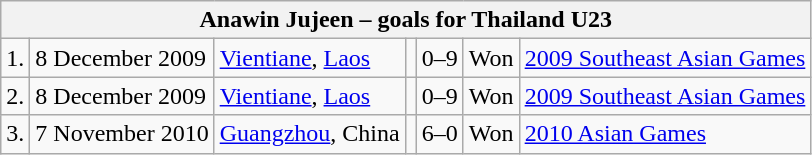<table class="wikitable collapsible collapsed">
<tr>
<th colspan="8"><strong>Anawin Jujeen – goals for Thailand U23</strong></th>
</tr>
<tr>
<td>1.</td>
<td>8 December 2009</td>
<td><a href='#'>Vientiane</a>, <a href='#'>Laos</a></td>
<td></td>
<td>0–9</td>
<td>Won</td>
<td><a href='#'>2009 Southeast Asian Games</a></td>
</tr>
<tr>
<td>2.</td>
<td>8 December 2009</td>
<td><a href='#'>Vientiane</a>, <a href='#'>Laos</a></td>
<td></td>
<td>0–9</td>
<td>Won</td>
<td><a href='#'>2009 Southeast Asian Games</a></td>
</tr>
<tr>
<td>3.</td>
<td>7 November 2010</td>
<td><a href='#'>Guangzhou</a>, China</td>
<td></td>
<td>6–0</td>
<td>Won</td>
<td><a href='#'>2010 Asian Games</a></td>
</tr>
</table>
